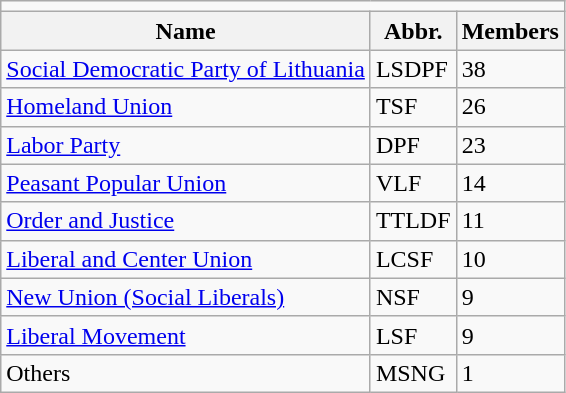<table class=wikitable style=text-align:left>
<tr>
<td colspan=4 align=center></td>
</tr>
<tr>
<th>Name</th>
<th>Abbr.</th>
<th>Members</th>
</tr>
<tr>
<td><a href='#'>Social Democratic Party of Lithuania</a></td>
<td>LSDPF</td>
<td>38</td>
</tr>
<tr>
<td><a href='#'>Homeland Union</a></td>
<td>TSF</td>
<td>26</td>
</tr>
<tr>
<td><a href='#'>Labor Party</a></td>
<td>DPF</td>
<td>23</td>
</tr>
<tr>
<td><a href='#'>Peasant Popular Union</a></td>
<td>VLF</td>
<td>14</td>
</tr>
<tr>
<td><a href='#'>Order and Justice</a></td>
<td>TTLDF</td>
<td>11</td>
</tr>
<tr>
<td><a href='#'>Liberal and Center Union</a></td>
<td>LCSF</td>
<td>10</td>
</tr>
<tr>
<td><a href='#'>New Union (Social Liberals)</a></td>
<td>NSF</td>
<td>9</td>
</tr>
<tr>
<td><a href='#'>Liberal Movement</a></td>
<td>LSF</td>
<td>9</td>
</tr>
<tr>
<td>Others</td>
<td>MSNG</td>
<td>1</td>
</tr>
</table>
